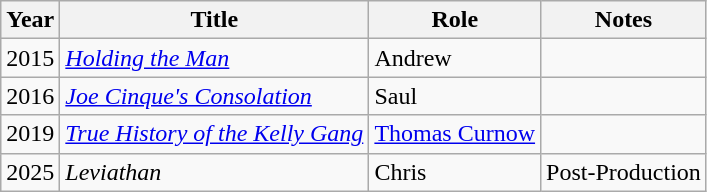<table class="wikitable">
<tr>
<th>Year</th>
<th>Title</th>
<th>Role</th>
<th>Notes</th>
</tr>
<tr>
<td>2015</td>
<td><em><a href='#'>Holding the Man</a></em></td>
<td>Andrew</td>
<td></td>
</tr>
<tr>
<td>2016</td>
<td><em><a href='#'>Joe Cinque's Consolation</a></em></td>
<td>Saul</td>
<td></td>
</tr>
<tr>
<td>2019</td>
<td><em><a href='#'>True History of the Kelly Gang</a></em></td>
<td><a href='#'>Thomas Curnow</a></td>
<td></td>
</tr>
<tr>
<td>2025</td>
<td><em>Leviathan</em></td>
<td>Chris</td>
<td>Post-Production</td>
</tr>
</table>
